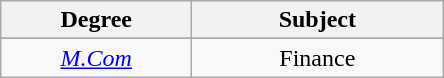<table class="wikitable" style="text-align:center;font-size:100%;">
<tr>
<th width=120>Degree</th>
<th width=160>Subject</th>
</tr>
<tr align="center">
</tr>
<tr>
<td><em><a href='#'>M.Com</a></em></td>
<td>Finance</td>
</tr>
</table>
